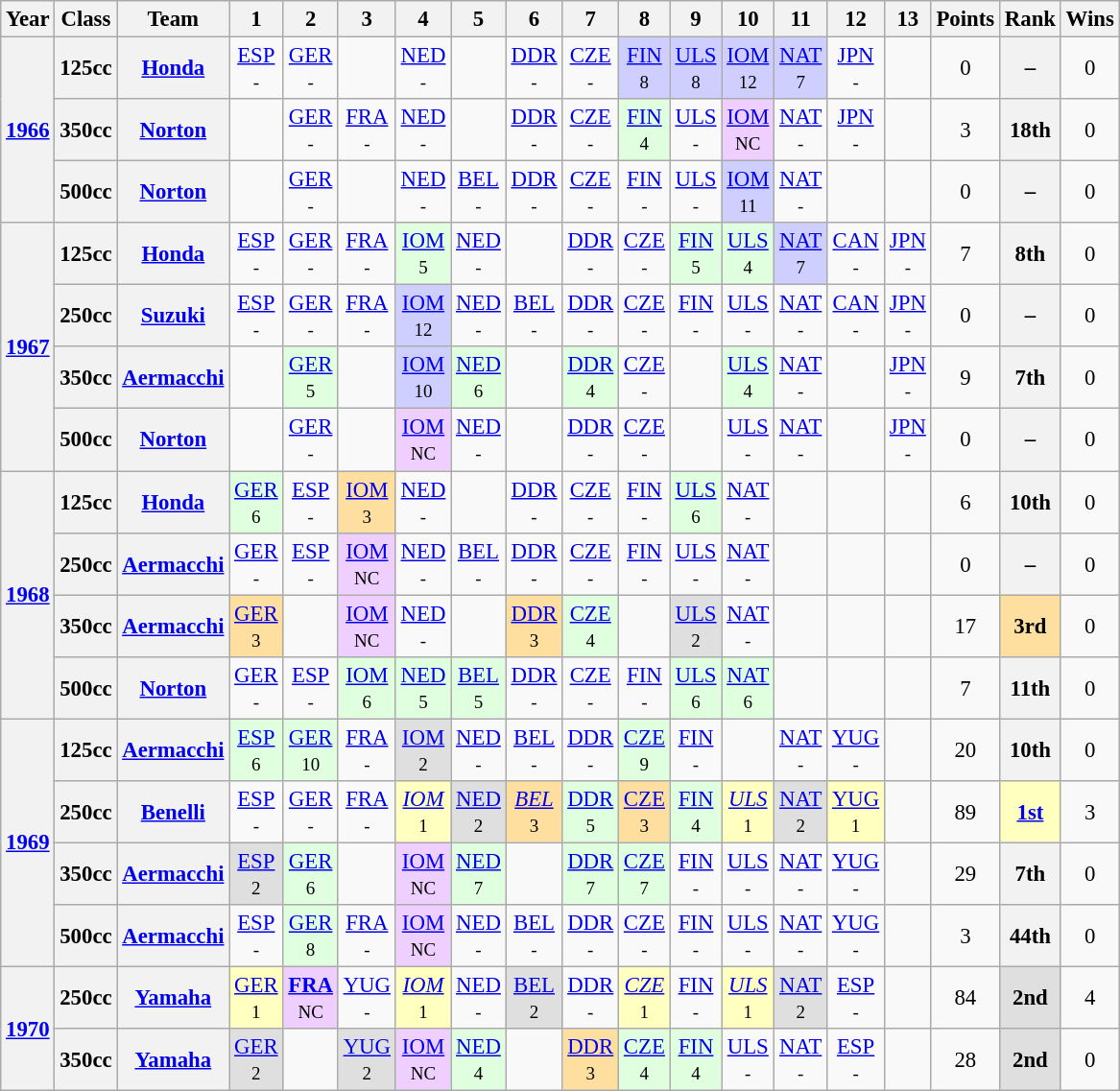<table class="wikitable" style="text-align:center; font-size:95%">
<tr>
<th>Year</th>
<th>Class</th>
<th>Team</th>
<th>1</th>
<th>2</th>
<th>3</th>
<th>4</th>
<th>5</th>
<th>6</th>
<th>7</th>
<th>8</th>
<th>9</th>
<th>10</th>
<th>11</th>
<th>12</th>
<th>13</th>
<th>Points</th>
<th>Rank</th>
<th>Wins</th>
</tr>
<tr>
<th rowspan=3><a href='#'>1966</a></th>
<th>125cc</th>
<th><a href='#'>Honda</a></th>
<td><a href='#'>ESP</a><br><small>-</small></td>
<td><a href='#'>GER</a><br><small>-</small></td>
<td></td>
<td><a href='#'>NED</a><br><small>-</small></td>
<td></td>
<td><a href='#'>DDR</a><br><small>-</small></td>
<td><a href='#'>CZE</a><br><small>-</small></td>
<td style="background:#cfcfff;"><a href='#'>FIN</a><br><small>8</small></td>
<td style="background:#cfcfff;"><a href='#'>ULS</a><br><small>8</small></td>
<td style="background:#cfcfff;"><a href='#'>IOM</a><br><small>12</small></td>
<td style="background:#cfcfff;"><a href='#'>NAT</a><br><small>7</small></td>
<td><a href='#'>JPN</a><br><small>-</small></td>
<td></td>
<td>0</td>
<th>–</th>
<td>0</td>
</tr>
<tr>
<th>350cc</th>
<th><a href='#'>Norton</a></th>
<td></td>
<td><a href='#'>GER</a><br><small>-</small></td>
<td><a href='#'>FRA</a><br><small>-</small></td>
<td><a href='#'>NED</a><br><small>-</small></td>
<td></td>
<td><a href='#'>DDR</a><br><small>-</small></td>
<td><a href='#'>CZE</a><br><small>-</small></td>
<td style="background:#dfffdf;"><a href='#'>FIN</a><br><small>4</small></td>
<td><a href='#'>ULS</a><br><small>-</small></td>
<td style="background:#efcfff;"><a href='#'>IOM</a><br><small>NC</small></td>
<td><a href='#'>NAT</a><br><small>-</small></td>
<td><a href='#'>JPN</a><br><small>-</small></td>
<td></td>
<td>3</td>
<th>18th</th>
<td>0</td>
</tr>
<tr>
<th>500cc</th>
<th><a href='#'>Norton</a></th>
<td></td>
<td><a href='#'>GER</a><br><small>-</small></td>
<td></td>
<td><a href='#'>NED</a><br><small>-</small></td>
<td><a href='#'>BEL</a><br><small>-</small></td>
<td><a href='#'>DDR</a><br><small>-</small></td>
<td><a href='#'>CZE</a><br><small>-</small></td>
<td><a href='#'>FIN</a><br><small>-</small></td>
<td><a href='#'>ULS</a><br><small>-</small></td>
<td style="background:#cfcfff;"><a href='#'>IOM</a><br><small>11</small></td>
<td><a href='#'>NAT</a><br><small>-</small></td>
<td></td>
<td></td>
<td>0</td>
<th>–</th>
<td>0</td>
</tr>
<tr>
<th rowspan=4><a href='#'>1967</a></th>
<th>125cc</th>
<th><a href='#'>Honda</a></th>
<td><a href='#'>ESP</a><br><small>-</small></td>
<td><a href='#'>GER</a><br><small>-</small></td>
<td><a href='#'>FRA</a><br><small>-</small></td>
<td style="background:#dfffdf;"><a href='#'>IOM</a><br><small>5</small></td>
<td><a href='#'>NED</a><br><small>-</small></td>
<td></td>
<td><a href='#'>DDR</a><br><small>-</small></td>
<td><a href='#'>CZE</a><br><small>-</small></td>
<td style="background:#dfffdf;"><a href='#'>FIN</a><br><small>5</small></td>
<td style="background:#dfffdf;"><a href='#'>ULS</a><br><small>4</small></td>
<td style="background:#cfcfff;"><a href='#'>NAT</a><br><small>7</small></td>
<td><a href='#'>CAN</a><br><small>-</small></td>
<td><a href='#'>JPN</a><br><small>-</small></td>
<td>7</td>
<th>8th</th>
<td>0</td>
</tr>
<tr>
<th>250cc</th>
<th><a href='#'>Suzuki</a></th>
<td><a href='#'>ESP</a><br><small>-</small></td>
<td><a href='#'>GER</a><br><small>-</small></td>
<td><a href='#'>FRA</a><br><small>-</small></td>
<td style="background:#cfcfff;"><a href='#'>IOM</a><br><small>12</small></td>
<td><a href='#'>NED</a><br><small>-</small></td>
<td><a href='#'>BEL</a><br><small>-</small></td>
<td><a href='#'>DDR</a><br><small>-</small></td>
<td><a href='#'>CZE</a><br><small>-</small></td>
<td><a href='#'>FIN</a><br><small>-</small></td>
<td><a href='#'>ULS</a><br><small>-</small></td>
<td><a href='#'>NAT</a><br><small>-</small></td>
<td><a href='#'>CAN</a><br><small>-</small></td>
<td><a href='#'>JPN</a><br><small>-</small></td>
<td>0</td>
<th>–</th>
<td>0</td>
</tr>
<tr>
<th>350cc</th>
<th><a href='#'>Aermacchi</a></th>
<td></td>
<td style="background:#dfffdf;"><a href='#'>GER</a><br><small>5</small></td>
<td></td>
<td style="background:#cfcfff;"><a href='#'>IOM</a><br><small>10</small></td>
<td style="background:#dfffdf;"><a href='#'>NED</a><br><small>6</small></td>
<td></td>
<td style="background:#dfffdf;"><a href='#'>DDR</a><br><small>4</small></td>
<td><a href='#'>CZE</a><br><small>-</small></td>
<td></td>
<td style="background:#dfffdf;"><a href='#'>ULS</a><br><small>4</small></td>
<td><a href='#'>NAT</a><br><small>-</small></td>
<td></td>
<td><a href='#'>JPN</a><br><small>-</small></td>
<td>9</td>
<th>7th</th>
<td>0</td>
</tr>
<tr>
<th>500cc</th>
<th><a href='#'>Norton</a></th>
<td></td>
<td><a href='#'>GER</a><br><small>-</small></td>
<td></td>
<td style="background:#efcfff;"><a href='#'>IOM</a><br><small>NC</small></td>
<td><a href='#'>NED</a><br><small>-</small></td>
<td></td>
<td><a href='#'>DDR</a><br><small>-</small></td>
<td><a href='#'>CZE</a><br><small>-</small></td>
<td></td>
<td><a href='#'>ULS</a><br><small>-</small></td>
<td><a href='#'>NAT</a><br><small>-</small></td>
<td></td>
<td><a href='#'>JPN</a><br><small>-</small></td>
<td>0</td>
<th>–</th>
<td>0</td>
</tr>
<tr>
<th rowspan=4><a href='#'>1968</a></th>
<th>125cc</th>
<th><a href='#'>Honda</a></th>
<td style="background:#dfffdf;"><a href='#'>GER</a><br><small>6</small></td>
<td><a href='#'>ESP</a><br><small>-</small></td>
<td style="background:#ffdf9f;"><a href='#'>IOM</a><br><small>3</small></td>
<td><a href='#'>NED</a><br><small>-</small></td>
<td></td>
<td><a href='#'>DDR</a><br><small>-</small></td>
<td><a href='#'>CZE</a><br><small>-</small></td>
<td><a href='#'>FIN</a><br><small>-</small></td>
<td style="background:#dfffdf;"><a href='#'>ULS</a><br><small>6</small></td>
<td><a href='#'>NAT</a><br><small>-</small></td>
<td></td>
<td></td>
<td></td>
<td>6</td>
<th>10th</th>
<td>0</td>
</tr>
<tr>
<th>250cc</th>
<th><a href='#'>Aermacchi</a></th>
<td><a href='#'>GER</a><br><small>-</small></td>
<td><a href='#'>ESP</a><br><small>-</small></td>
<td style="background:#efcfff;"><a href='#'>IOM</a><br><small>NC</small></td>
<td><a href='#'>NED</a><br><small>-</small></td>
<td><a href='#'>BEL</a><br><small>-</small></td>
<td><a href='#'>DDR</a><br><small>-</small></td>
<td><a href='#'>CZE</a><br><small>-</small></td>
<td><a href='#'>FIN</a><br><small>-</small></td>
<td><a href='#'>ULS</a><br><small>-</small></td>
<td><a href='#'>NAT</a><br><small>-</small></td>
<td></td>
<td></td>
<td></td>
<td>0</td>
<th>–</th>
<td>0</td>
</tr>
<tr>
<th>350cc</th>
<th><a href='#'>Aermacchi</a></th>
<td style="background:#ffdf9f;"><a href='#'>GER</a><br><small>3</small></td>
<td></td>
<td style="background:#efcfff;"><a href='#'>IOM</a><br><small>NC</small></td>
<td><a href='#'>NED</a><br><small>-</small></td>
<td></td>
<td style="background:#ffdf9f;"><a href='#'>DDR</a><br><small>3</small></td>
<td style="background:#dfffdf;"><a href='#'>CZE</a><br><small>4</small></td>
<td></td>
<td style="background:#dfdfdf;"><a href='#'>ULS</a><br><small>2</small></td>
<td><a href='#'>NAT</a><br><small>-</small></td>
<td></td>
<td></td>
<td></td>
<td>17</td>
<td style="background:#FFDF9F;"><strong>3rd</strong></td>
<td>0</td>
</tr>
<tr>
<th>500cc</th>
<th><a href='#'>Norton</a></th>
<td><a href='#'>GER</a><br><small>-</small></td>
<td><a href='#'>ESP</a><br><small>-</small></td>
<td style="background:#dfffdf;"><a href='#'>IOM</a><br><small>6</small></td>
<td style="background:#dfffdf;"><a href='#'>NED</a><br><small>5</small></td>
<td style="background:#dfffdf;"><a href='#'>BEL</a><br><small>5</small></td>
<td><a href='#'>DDR</a><br><small>-</small></td>
<td><a href='#'>CZE</a><br><small>-</small></td>
<td><a href='#'>FIN</a><br><small>-</small></td>
<td style="background:#dfffdf;"><a href='#'>ULS</a><br><small>6</small></td>
<td style="background:#dfffdf;"><a href='#'>NAT</a><br><small>6</small></td>
<td></td>
<td></td>
<td></td>
<td>7</td>
<th>11th</th>
<td>0</td>
</tr>
<tr>
<th rowspan=4><a href='#'>1969</a></th>
<th>125cc</th>
<th><a href='#'>Aermacchi</a></th>
<td style="background:#dfffdf;"><a href='#'>ESP</a><br><small>6</small></td>
<td style="background:#dfffdf;"><a href='#'>GER</a><br><small>10</small></td>
<td><a href='#'>FRA</a><br><small>-</small></td>
<td style="background:#dfdfdf;"><a href='#'>IOM</a><br><small>2</small></td>
<td><a href='#'>NED</a><br><small>-</small></td>
<td><a href='#'>BEL</a><br><small>-</small></td>
<td><a href='#'>DDR</a><br><small>-</small></td>
<td style="background:#dfffdf;"><a href='#'>CZE</a><br><small>9</small></td>
<td><a href='#'>FIN</a><br><small>-</small></td>
<td></td>
<td><a href='#'>NAT</a><br><small>-</small></td>
<td><a href='#'>YUG</a><br><small>-</small></td>
<td></td>
<td>20</td>
<th>10th</th>
<td>0</td>
</tr>
<tr>
<th>250cc</th>
<th><a href='#'>Benelli</a></th>
<td><a href='#'>ESP</a><br><small>-</small></td>
<td><a href='#'>GER</a><br><small>-</small></td>
<td><a href='#'>FRA</a><br><small>-</small></td>
<td style="background:#ffffbf;"><em><a href='#'>IOM</a></em><br><small>1</small></td>
<td style="background:#dfdfdf;"><a href='#'>NED</a><br><small>2</small></td>
<td style="background:#ffdf9f;"><em><a href='#'>BEL</a></em><br><small>3</small></td>
<td style="background:#dfffdf;"><a href='#'>DDR</a><br><small>5</small></td>
<td style="background:#ffdf9f;"><a href='#'>CZE</a><br><small>3</small></td>
<td style="background:#dfffdf;"><a href='#'>FIN</a><br><small>4</small></td>
<td style="background:#ffffbf;"><em><a href='#'>ULS</a></em><br><small>1</small></td>
<td style="background:#dfdfdf;"><a href='#'>NAT</a><br><small>2</small></td>
<td style="background:#ffffbf;"><a href='#'>YUG</a><br><small>1</small></td>
<td></td>
<td>89</td>
<td style="background:#FFFFBF;"><strong><a href='#'>1st</a></strong></td>
<td>3</td>
</tr>
<tr>
<th>350cc</th>
<th><a href='#'>Aermacchi</a></th>
<td style="background:#dfdfdf;"><a href='#'>ESP</a><br><small>2</small></td>
<td style="background:#dfffdf;"><a href='#'>GER</a><br><small>6</small></td>
<td></td>
<td style="background:#efcfff;"><a href='#'>IOM</a><br><small>NC</small></td>
<td style="background:#dfffdf;"><a href='#'>NED</a><br><small>7</small></td>
<td></td>
<td style="background:#dfffdf;"><a href='#'>DDR</a><br><small>7</small></td>
<td style="background:#dfffdf;"><a href='#'>CZE</a><br><small>7</small></td>
<td><a href='#'>FIN</a><br><small>-</small></td>
<td><a href='#'>ULS</a><br><small>-</small></td>
<td><a href='#'>NAT</a><br><small>-</small></td>
<td><a href='#'>YUG</a><br><small>-</small></td>
<td></td>
<td>29</td>
<th>7th</th>
<td>0</td>
</tr>
<tr>
<th>500cc</th>
<th><a href='#'>Aermacchi</a></th>
<td><a href='#'>ESP</a><br><small>-</small></td>
<td style="background:#dfffdf;"><a href='#'>GER</a><br><small>8</small></td>
<td><a href='#'>FRA</a><br><small>-</small></td>
<td style="background:#efcfff;"><a href='#'>IOM</a><br><small>NC</small></td>
<td><a href='#'>NED</a><br><small>-</small></td>
<td><a href='#'>BEL</a><br><small>-</small></td>
<td><a href='#'>DDR</a><br><small>-</small></td>
<td><a href='#'>CZE</a><br><small>-</small></td>
<td><a href='#'>FIN</a><br><small>-</small></td>
<td><a href='#'>ULS</a><br><small>-</small></td>
<td><a href='#'>NAT</a><br><small>-</small></td>
<td><a href='#'>YUG</a><br><small>-</small></td>
<td></td>
<td>3</td>
<th>44th</th>
<td>0</td>
</tr>
<tr>
<th rowspan=2><a href='#'>1970</a></th>
<th>250cc</th>
<th><a href='#'>Yamaha</a></th>
<td style="background:#ffffbf;"><a href='#'>GER</a><br><small>1</small></td>
<td style="background:#efcfff;"><strong><a href='#'>FRA</a></strong><br><small>NC</small></td>
<td><a href='#'>YUG</a><br><small>-</small></td>
<td style="background:#ffffbf;"><em><a href='#'>IOM</a></em><br><small>1</small></td>
<td><a href='#'>NED</a><br><small>-</small></td>
<td style="background:#dfdfdf;"><a href='#'>BEL</a><br><small>2</small></td>
<td><a href='#'>DDR</a><br><small>-</small></td>
<td style="background:#ffffbf;"><em><a href='#'>CZE</a></em><br><small>1</small></td>
<td><a href='#'>FIN</a><br><small>-</small></td>
<td style="background:#ffffbf;"><em><a href='#'>ULS</a></em><br><small>1</small></td>
<td style="background:#dfdfdf;"><a href='#'>NAT</a><br><small>2</small></td>
<td><a href='#'>ESP</a><br><small>-</small></td>
<td></td>
<td>84</td>
<td style="background:#DFDFDF;"><strong>2nd</strong></td>
<td>4</td>
</tr>
<tr>
<th>350cc</th>
<th><a href='#'>Yamaha</a></th>
<td style="background:#DFDFDF;"><a href='#'>GER</a><br><small>2</small></td>
<td></td>
<td style="background:#DFDFDF;"><a href='#'>YUG</a><br><small>2</small></td>
<td style="background:#efcfff;"><a href='#'>IOM</a><br><small>NC</small></td>
<td style="background:#dfffdf;"><a href='#'>NED</a><br><small>4</small></td>
<td></td>
<td style="background:#ffdf9f;"><a href='#'>DDR</a><br><small>3</small></td>
<td style="background:#dfffdf;"><a href='#'>CZE</a><br><small>4</small></td>
<td style="background:#dfffdf;"><a href='#'>FIN</a><br><small>4</small></td>
<td><a href='#'>ULS</a><br><small>-</small></td>
<td><a href='#'>NAT</a><br><small>-</small></td>
<td><a href='#'>ESP</a><br><small>-</small></td>
<td></td>
<td>28</td>
<td style="background:#DFDFDF;"><strong>2nd</strong></td>
<td>0</td>
</tr>
</table>
